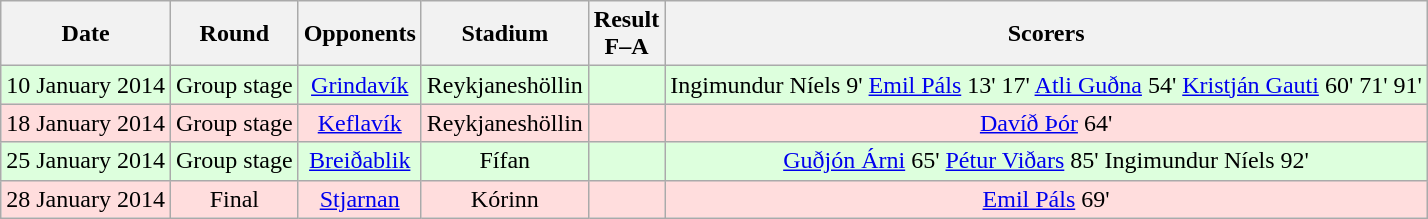<table class="wikitable" style="text-align:center">
<tr>
<th>Date</th>
<th>Round</th>
<th>Opponents</th>
<th>Stadium</th>
<th>Result<br>F–A</th>
<th>Scorers</th>
</tr>
<tr bgcolor="#ddffdd">
<td>10 January 2014</td>
<td>Group stage</td>
<td><a href='#'>Grindavík</a></td>
<td>Reykjaneshöllin</td>
<td></td>
<td>Ingimundur Níels 9' <a href='#'>Emil Páls</a> 13' 17' <a href='#'>Atli Guðna</a> 54' <a href='#'>Kristján Gauti</a> 60' 71' 91'</td>
</tr>
<tr bgcolor="#ffdddd">
<td>18 January 2014</td>
<td>Group stage</td>
<td><a href='#'>Keflavík</a></td>
<td>Reykjaneshöllin</td>
<td></td>
<td><a href='#'>Davíð Þór</a> 64'</td>
</tr>
<tr bgcolor="#ddffdd">
<td>25 January 2014</td>
<td>Group stage</td>
<td><a href='#'>Breiðablik</a></td>
<td>Fífan</td>
<td></td>
<td><a href='#'>Guðjón Árni</a> 65' <a href='#'>Pétur Viðars</a> 85' Ingimundur Níels 92'</td>
</tr>
<tr bgcolor="#ffdddd">
<td>28 January 2014</td>
<td>Final</td>
<td><a href='#'>Stjarnan</a></td>
<td>Kórinn</td>
<td></td>
<td><a href='#'>Emil Páls</a> 69'</td>
</tr>
</table>
